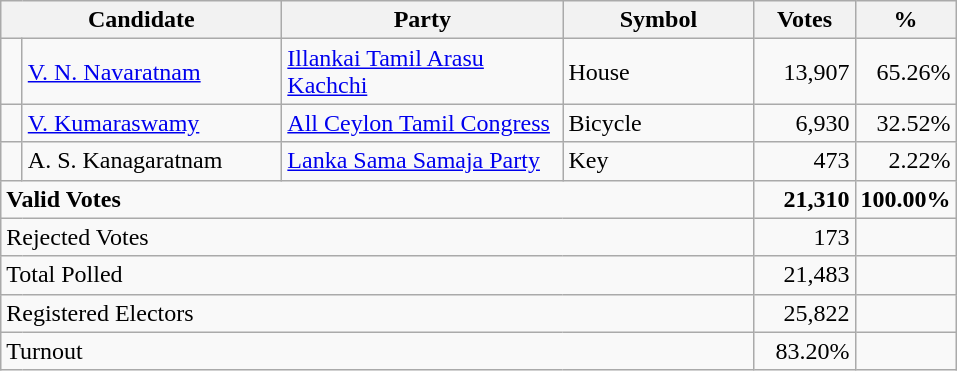<table class="wikitable" border="1" style="text-align:right;">
<tr>
<th align=left colspan=2 width="180">Candidate</th>
<th align=left width="180">Party</th>
<th align=left width="120">Symbol</th>
<th align=left width="60">Votes</th>
<th align=left width="60">%</th>
</tr>
<tr>
<td bgcolor=> </td>
<td align=left><a href='#'>V. N. Navaratnam</a></td>
<td align=left><a href='#'>Illankai Tamil Arasu Kachchi</a></td>
<td align=left>House</td>
<td>13,907</td>
<td>65.26%</td>
</tr>
<tr>
<td bgcolor=> </td>
<td align=left><a href='#'>V. Kumaraswamy</a></td>
<td align=left><a href='#'>All Ceylon Tamil Congress</a></td>
<td align=left>Bicycle</td>
<td>6,930</td>
<td>32.52%</td>
</tr>
<tr>
<td bgcolor=> </td>
<td align=left>A. S. Kanagaratnam</td>
<td align=left><a href='#'>Lanka Sama Samaja Party</a></td>
<td align=left>Key</td>
<td>473</td>
<td>2.22%</td>
</tr>
<tr>
<td align=left colspan=4><strong>Valid Votes</strong></td>
<td><strong>21,310</strong></td>
<td><strong>100.00%</strong></td>
</tr>
<tr>
<td align=left colspan=4>Rejected Votes</td>
<td>173</td>
<td></td>
</tr>
<tr>
<td align=left colspan=4>Total Polled</td>
<td>21,483</td>
<td></td>
</tr>
<tr>
<td align=left colspan=4>Registered Electors</td>
<td>25,822</td>
<td></td>
</tr>
<tr>
<td align=left colspan=4>Turnout</td>
<td>83.20%</td>
</tr>
</table>
